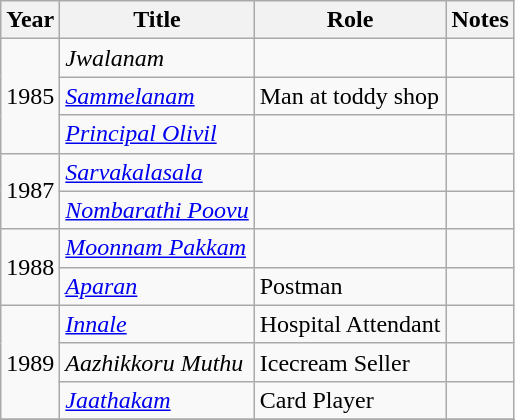<table class="wikitable sortable">
<tr>
<th>Year</th>
<th>Title</th>
<th>Role</th>
<th class="unsortable">Notes</th>
</tr>
<tr>
<td rowspan=3>1985</td>
<td><em>Jwalanam</em></td>
<td></td>
<td></td>
</tr>
<tr>
<td><em><a href='#'>Sammelanam</a></em></td>
<td>Man at toddy shop</td>
<td></td>
</tr>
<tr>
<td><em><a href='#'>Principal Olivil</a></em></td>
<td></td>
<td></td>
</tr>
<tr>
<td rowspan=2>1987</td>
<td><em><a href='#'>Sarvakalasala</a></em></td>
<td></td>
<td></td>
</tr>
<tr>
<td><em><a href='#'>Nombarathi Poovu</a></em></td>
<td></td>
<td></td>
</tr>
<tr>
<td rowspan=2>1988</td>
<td><em><a href='#'>Moonnam Pakkam</a></em></td>
<td></td>
<td></td>
</tr>
<tr>
<td><em><a href='#'>Aparan</a></em></td>
<td>Postman</td>
<td></td>
</tr>
<tr>
<td rowspan=3>1989</td>
<td><em><a href='#'>Innale</a></em></td>
<td>Hospital Attendant</td>
<td></td>
</tr>
<tr>
<td><em>Aazhikkoru Muthu</em></td>
<td>Icecream Seller</td>
<td></td>
</tr>
<tr>
<td><em><a href='#'>Jaathakam</a></em></td>
<td>Card Player</td>
<td></td>
</tr>
<tr>
</tr>
</table>
